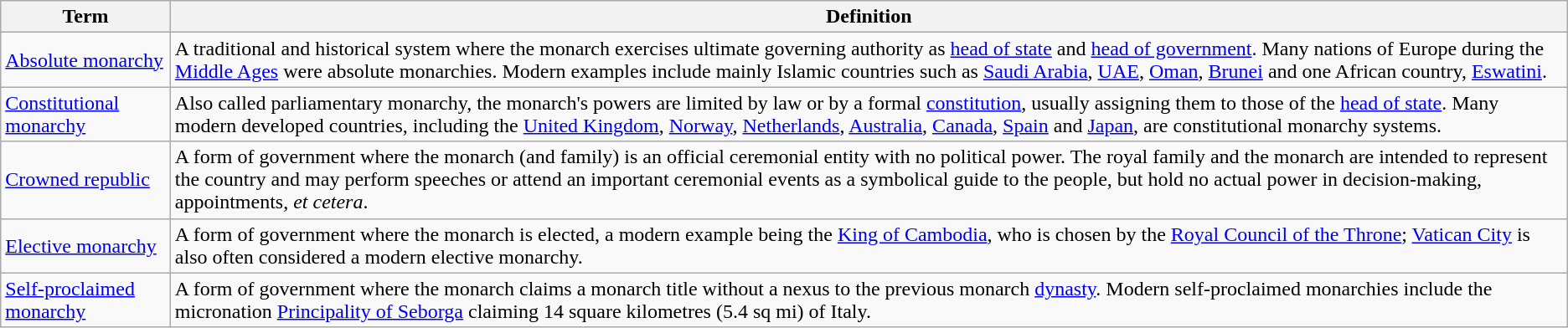<table class="wikitable sortable">
<tr>
<th>Term</th>
<th>Definition</th>
</tr>
<tr>
<td><a href='#'>Absolute monarchy</a></td>
<td>A traditional and historical system where the monarch exercises ultimate governing authority as <a href='#'>head of state</a> and <a href='#'>head of government</a>. Many nations of Europe during the <a href='#'>Middle Ages</a> were absolute monarchies. Modern examples include mainly Islamic countries such as <a href='#'>Saudi Arabia</a>, <a href='#'>UAE</a>, <a href='#'>Oman</a>, <a href='#'>Brunei</a> and one African country, <a href='#'>Eswatini</a>.</td>
</tr>
<tr>
<td><a href='#'>Constitutional monarchy</a></td>
<td>Also called parliamentary monarchy, the monarch's powers are limited by law or by a formal <a href='#'>constitution</a>, usually assigning them to those of the <a href='#'>head of state</a>. Many modern developed countries, including the <a href='#'>United Kingdom</a>, <a href='#'>Norway</a>, <a href='#'>Netherlands</a>, <a href='#'>Australia</a>, <a href='#'>Canada</a>, <a href='#'>Spain</a> and <a href='#'>Japan</a>, are constitutional monarchy systems.</td>
</tr>
<tr>
<td><a href='#'>Crowned republic</a></td>
<td>A form of government where the monarch (and family) is an official ceremonial entity with no political power. The royal family and the monarch are intended to represent the country and may perform speeches or attend an important ceremonial events as a symbolical guide to the people, but hold no actual power in decision-making, appointments, <em>et cetera</em>.</td>
</tr>
<tr>
<td><a href='#'>Elective monarchy</a></td>
<td>A form of government where the monarch is elected, a modern example being the <a href='#'>King of Cambodia</a>, who is chosen by the <a href='#'>Royal Council of the Throne</a>; <a href='#'>Vatican City</a> is also often considered a modern elective monarchy.</td>
</tr>
<tr>
<td><a href='#'>Self-proclaimed monarchy</a></td>
<td>A form of government where the monarch claims a monarch title without a nexus to the previous monarch <a href='#'>dynasty</a>. Modern self-proclaimed monarchies include the micronation <a href='#'>Principality of Seborga</a> claiming 14 square kilometres (5.4 sq mi) of Italy.</td>
</tr>
</table>
